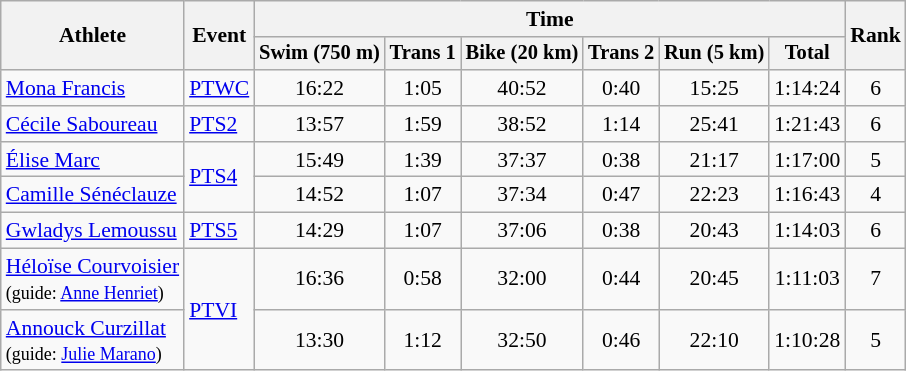<table class=wikitable style="font-size:90%;text-align:center">
<tr>
<th rowspan=2>Athlete</th>
<th rowspan=2>Event</th>
<th colspan=6>Time</th>
<th rowspan=2>Rank</th>
</tr>
<tr style="font-size:95%">
<th>Swim (750 m)</th>
<th>Trans 1</th>
<th>Bike (20 km)</th>
<th>Trans 2</th>
<th>Run (5 km)</th>
<th>Total</th>
</tr>
<tr align=center>
<td align=left><a href='#'>Mona Francis</a></td>
<td align=left><a href='#'>PTWC</a></td>
<td>16:22</td>
<td>1:05</td>
<td>40:52</td>
<td>0:40</td>
<td>15:25</td>
<td>1:14:24</td>
<td>6</td>
</tr>
<tr align=center>
<td align=left><a href='#'>Cécile Saboureau</a></td>
<td align=left><a href='#'>PTS2</a></td>
<td>13:57</td>
<td>1:59</td>
<td>38:52</td>
<td>1:14</td>
<td>25:41</td>
<td>1:21:43</td>
<td>6</td>
</tr>
<tr align=center>
<td align=left><a href='#'>Élise Marc</a></td>
<td align=left rowspan=2><a href='#'>PTS4</a></td>
<td>15:49</td>
<td>1:39</td>
<td>37:37</td>
<td>0:38</td>
<td>21:17</td>
<td>1:17:00</td>
<td>5</td>
</tr>
<tr align=center>
<td align=left><a href='#'>Camille Sénéclauze</a></td>
<td>14:52</td>
<td>1:07</td>
<td>37:34</td>
<td>0:47</td>
<td>22:23</td>
<td>1:16:43</td>
<td>4</td>
</tr>
<tr align=center>
<td align=left><a href='#'>Gwladys Lemoussu</a></td>
<td align=left><a href='#'>PTS5</a></td>
<td>14:29</td>
<td>1:07</td>
<td>37:06</td>
<td>0:38</td>
<td>20:43</td>
<td>1:14:03</td>
<td>6</td>
</tr>
<tr align=center>
<td align=left><a href='#'>Héloïse Courvoisier</a><br><small>(guide: <a href='#'>Anne Henriet</a>)</small></td>
<td align=left rowspan=2><a href='#'>PTVI</a></td>
<td>16:36</td>
<td>0:58</td>
<td>32:00</td>
<td>0:44</td>
<td>20:45</td>
<td>1:11:03</td>
<td>7</td>
</tr>
<tr align=center>
<td align=left><a href='#'>Annouck Curzillat</a><br><small>(guide: <a href='#'>Julie Marano</a>)</small></td>
<td>13:30</td>
<td>1:12</td>
<td>32:50</td>
<td>0:46</td>
<td>22:10</td>
<td>1:10:28</td>
<td>5</td>
</tr>
</table>
